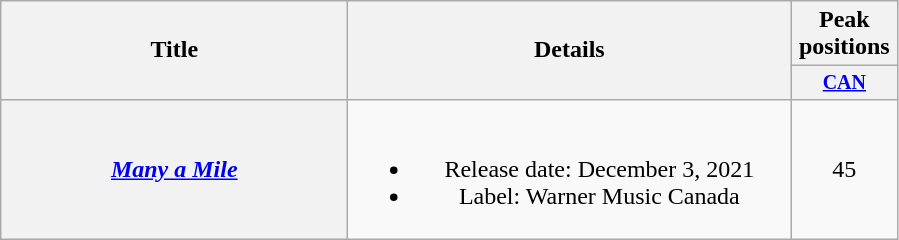<table class="wikitable plainrowheaders" style="text-align:center;">
<tr>
<th rowspan="2" style="width:14em;">Title</th>
<th rowspan="2" style="width:18em;">Details</th>
<th colspan="1">Peak positions</th>
</tr>
<tr style="font-size:smaller;">
<th width="65"><a href='#'>CAN</a></th>
</tr>
<tr>
<th scope="row"><em><a href='#'>Many a Mile</a></em></th>
<td><br><ul><li>Release date: December 3, 2021</li><li>Label: Warner Music Canada</li></ul></td>
<td>45<br></td>
</tr>
</table>
